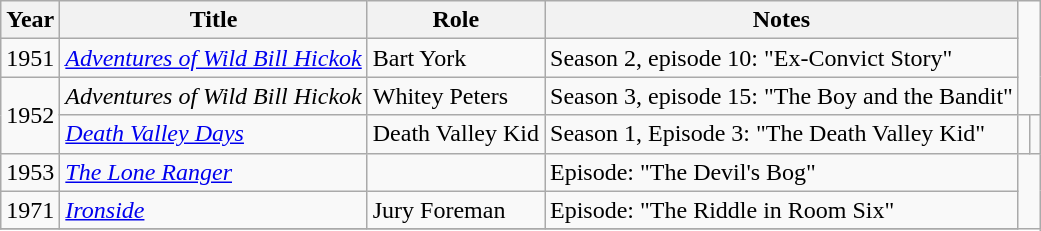<table class="wikitable sortable">
<tr>
<th>Year</th>
<th>Title</th>
<th>Role</th>
<th>Notes</th>
</tr>
<tr>
<td>1951</td>
<td><em><a href='#'>Adventures of Wild Bill Hickok</a></em></td>
<td>Bart York</td>
<td>Season 2, episode 10: "Ex-Convict Story"</td>
</tr>
<tr>
<td rowspan=2>1952</td>
<td><em>Adventures of Wild Bill Hickok</em></td>
<td>Whitey Peters</td>
<td>Season 3, episode 15: "The Boy and the Bandit"</td>
</tr>
<tr>
<td><em><a href='#'>Death Valley Days</a></em></td>
<td>Death Valley Kid</td>
<td>Season 1, Episode 3: "The Death Valley Kid"</td>
<td></td>
<td></td>
</tr>
<tr>
<td>1953</td>
<td><em><a href='#'>The Lone Ranger</a></em></td>
<td></td>
<td>Episode: "The Devil's Bog"</td>
</tr>
<tr>
<td>1971</td>
<td><em><a href='#'>Ironside</a></em></td>
<td>Jury Foreman</td>
<td>Episode: "The Riddle in Room Six"</td>
</tr>
<tr>
</tr>
</table>
